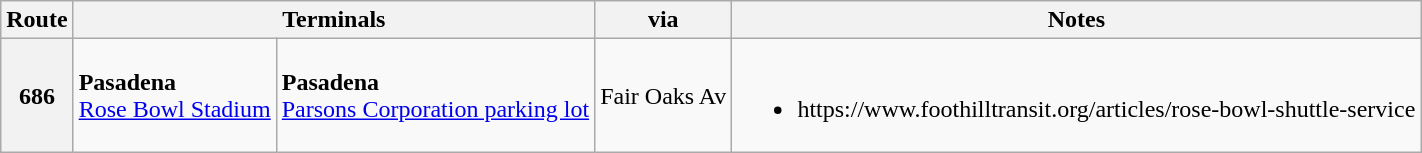<table class="wikitable">
<tr>
<th>Route</th>
<th colspan="2">Terminals</th>
<th>via</th>
<th>Notes</th>
</tr>
<tr>
<th>686</th>
<td><strong>Pasadena</strong><br><a href='#'>Rose Bowl Stadium</a></td>
<td><strong>Pasadena</strong><br><a href='#'>Parsons Corporation parking lot</a></td>
<td>Fair Oaks Av</td>
<td><br><ul><li>https://www.foothilltransit.org/articles/rose-bowl-shuttle-service</li></ul></td>
</tr>
</table>
